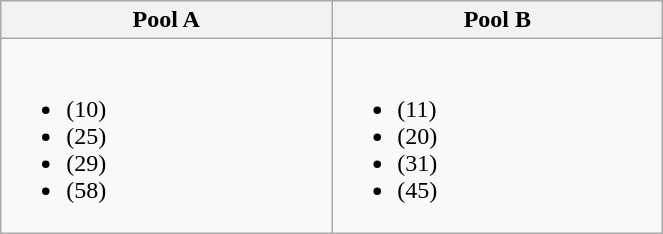<table class="wikitable" width="35%">
<tr>
<th width=15%>Pool A</th>
<th width=15%>Pool B</th>
</tr>
<tr>
<td><br><ul><li> (10)</li><li> (25)</li><li> (29)</li><li> (58)</li></ul></td>
<td><br><ul><li> (11)</li><li> (20)</li><li> (31)</li><li> (45)</li></ul></td>
</tr>
</table>
